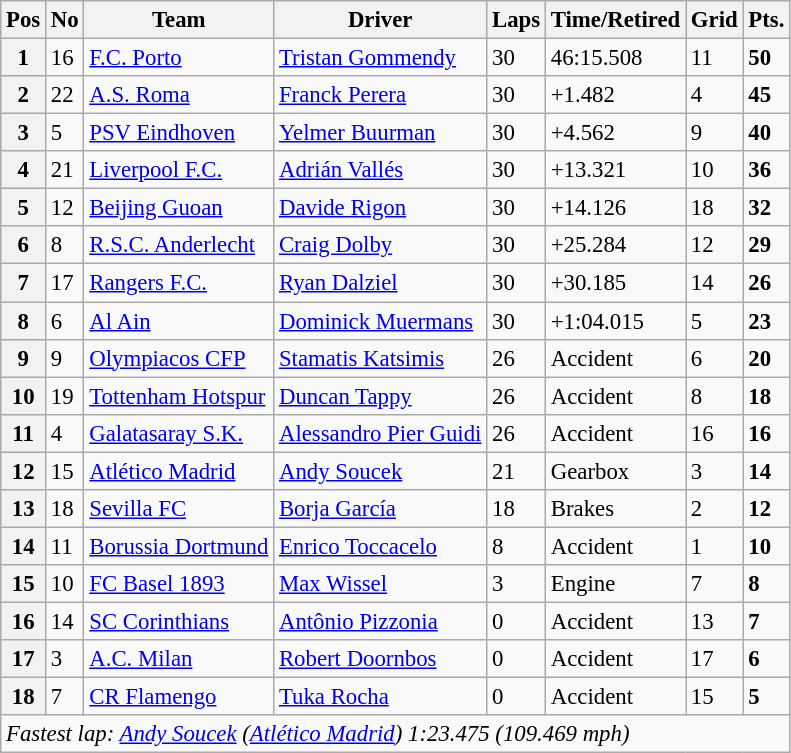<table class="wikitable" style="font-size: 95%">
<tr>
<th>Pos</th>
<th>No</th>
<th>Team</th>
<th>Driver</th>
<th>Laps</th>
<th>Time/Retired</th>
<th>Grid</th>
<th>Pts.</th>
</tr>
<tr>
<th>1</th>
<td>16</td>
<td> <a href='#'>F.C. Porto</a></td>
<td> <a href='#'>Tristan Gommendy</a></td>
<td>30</td>
<td>46:15.508</td>
<td>11</td>
<td><strong>50</strong></td>
</tr>
<tr>
<th>2</th>
<td>22</td>
<td> <a href='#'>A.S. Roma</a></td>
<td> <a href='#'>Franck Perera</a></td>
<td>30</td>
<td>+1.482</td>
<td>4</td>
<td><strong>45</strong></td>
</tr>
<tr>
<th>3</th>
<td>5</td>
<td> <a href='#'>PSV Eindhoven</a></td>
<td> <a href='#'>Yelmer Buurman</a></td>
<td>30</td>
<td>+4.562</td>
<td>9</td>
<td><strong>40</strong></td>
</tr>
<tr>
<th>4</th>
<td>21</td>
<td> <a href='#'>Liverpool F.C.</a></td>
<td> <a href='#'>Adrián Vallés</a></td>
<td>30</td>
<td>+13.321</td>
<td>10</td>
<td><strong>36</strong></td>
</tr>
<tr>
<th>5</th>
<td>12</td>
<td> <a href='#'>Beijing Guoan</a></td>
<td> <a href='#'>Davide Rigon</a></td>
<td>30</td>
<td>+14.126</td>
<td>18</td>
<td><strong>32</strong></td>
</tr>
<tr>
<th>6</th>
<td>8</td>
<td> <a href='#'>R.S.C. Anderlecht</a></td>
<td> <a href='#'>Craig Dolby</a></td>
<td>30</td>
<td>+25.284</td>
<td>12</td>
<td><strong>29</strong></td>
</tr>
<tr>
<th>7</th>
<td>17</td>
<td> <a href='#'>Rangers F.C.</a></td>
<td> <a href='#'>Ryan Dalziel</a></td>
<td>30</td>
<td>+30.185</td>
<td>14</td>
<td><strong>26</strong></td>
</tr>
<tr>
<th>8</th>
<td>6</td>
<td> <a href='#'>Al Ain</a></td>
<td> <a href='#'>Dominick Muermans</a></td>
<td>30</td>
<td>+1:04.015</td>
<td>5</td>
<td><strong>23</strong></td>
</tr>
<tr>
<th>9</th>
<td>9</td>
<td> <a href='#'>Olympiacos CFP</a></td>
<td> <a href='#'>Stamatis Katsimis</a></td>
<td>26</td>
<td>Accident</td>
<td>6</td>
<td><strong>20</strong></td>
</tr>
<tr>
<th>10</th>
<td>19</td>
<td> <a href='#'>Tottenham Hotspur</a></td>
<td> <a href='#'>Duncan Tappy</a></td>
<td>26</td>
<td>Accident</td>
<td>8</td>
<td><strong>18</strong></td>
</tr>
<tr>
<th>11</th>
<td>4</td>
<td> <a href='#'>Galatasaray S.K.</a></td>
<td> <a href='#'>Alessandro Pier Guidi</a></td>
<td>26</td>
<td>Accident</td>
<td>16</td>
<td><strong>16</strong></td>
</tr>
<tr>
<th>12</th>
<td>15</td>
<td> <a href='#'>Atlético Madrid</a></td>
<td> <a href='#'>Andy Soucek</a></td>
<td>21</td>
<td>Gearbox</td>
<td>3</td>
<td><strong>14</strong></td>
</tr>
<tr>
<th>13</th>
<td>18</td>
<td> <a href='#'>Sevilla FC</a></td>
<td> <a href='#'>Borja García</a></td>
<td>18</td>
<td>Brakes</td>
<td>2</td>
<td><strong>12</strong></td>
</tr>
<tr>
<th>14</th>
<td>11</td>
<td> <a href='#'>Borussia Dortmund</a></td>
<td> <a href='#'>Enrico Toccacelo</a></td>
<td>8</td>
<td>Accident</td>
<td>1</td>
<td><strong>10</strong></td>
</tr>
<tr>
<th>15</th>
<td>10</td>
<td> <a href='#'>FC Basel 1893</a></td>
<td> <a href='#'>Max Wissel</a></td>
<td>3</td>
<td>Engine</td>
<td>7</td>
<td><strong>8</strong></td>
</tr>
<tr>
<th>16</th>
<td>14</td>
<td> <a href='#'>SC Corinthians</a></td>
<td> <a href='#'>Antônio Pizzonia</a></td>
<td>0</td>
<td>Accident</td>
<td>13</td>
<td><strong>7</strong></td>
</tr>
<tr>
<th>17</th>
<td>3</td>
<td> <a href='#'>A.C. Milan</a></td>
<td> <a href='#'>Robert Doornbos</a></td>
<td>0</td>
<td>Accident</td>
<td>17</td>
<td><strong>6</strong></td>
</tr>
<tr>
<th>18</th>
<td>7</td>
<td> <a href='#'>CR Flamengo</a></td>
<td> <a href='#'>Tuka Rocha</a></td>
<td>0</td>
<td>Accident</td>
<td>15</td>
<td><strong>5</strong></td>
</tr>
<tr>
<td colspan=8><em>Fastest lap: <a href='#'>Andy Soucek</a> (<a href='#'>Atlético Madrid</a>) 1:23.475 (109.469 mph)</em></td>
</tr>
</table>
